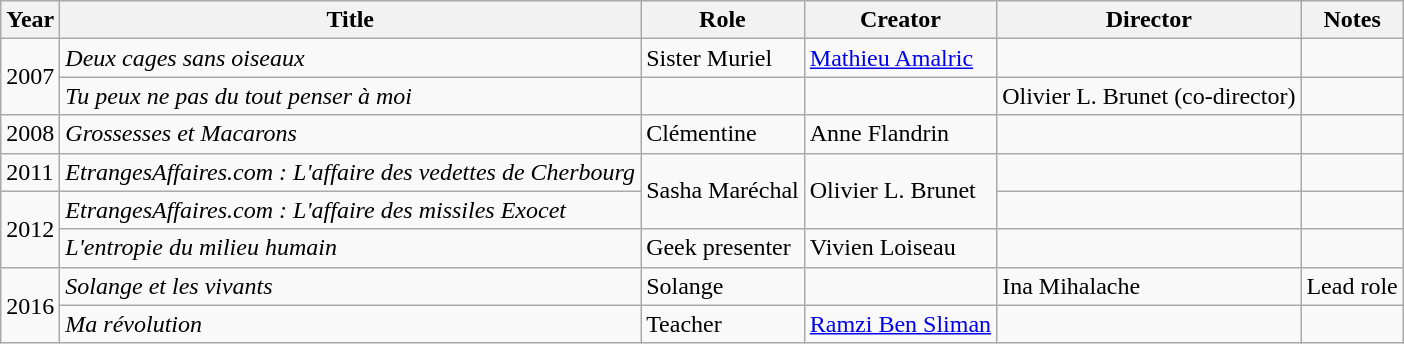<table class="wikitable">
<tr>
<th>Year</th>
<th>Title</th>
<th>Role</th>
<th>Creator</th>
<th>Director</th>
<th>Notes</th>
</tr>
<tr>
<td rowspan="2">2007</td>
<td><em>Deux cages sans oiseaux</em></td>
<td>Sister Muriel</td>
<td><a href='#'>Mathieu Amalric</a></td>
<td></td>
<td></td>
</tr>
<tr>
<td><em>Tu peux ne pas du tout penser à moi</em></td>
<td></td>
<td></td>
<td>Olivier L. Brunet (co-director)</td>
<td></td>
</tr>
<tr>
<td>2008</td>
<td><em>Grossesses et Macarons</em></td>
<td>Clémentine</td>
<td>Anne Flandrin</td>
<td></td>
<td></td>
</tr>
<tr>
<td>2011</td>
<td><em>EtrangesAffaires.com : L'affaire des vedettes de Cherbourg</em></td>
<td rowspan="2">Sasha Maréchal</td>
<td rowspan="2">Olivier L. Brunet</td>
<td></td>
<td></td>
</tr>
<tr>
<td rowspan="2">2012</td>
<td><em>EtrangesAffaires.com : L'affaire des missiles Exocet</em></td>
<td></td>
<td></td>
</tr>
<tr>
<td><em>L'entropie du milieu humain</em></td>
<td>Geek presenter</td>
<td>Vivien Loiseau</td>
<td></td>
<td></td>
</tr>
<tr>
<td rowspan="2">2016</td>
<td><em>Solange et les vivants</em></td>
<td>Solange</td>
<td></td>
<td>Ina Mihalache</td>
<td>Lead role</td>
</tr>
<tr>
<td><em>Ma révolution</em></td>
<td>Teacher</td>
<td><a href='#'>Ramzi Ben Sliman</a></td>
<td></td>
<td></td>
</tr>
</table>
